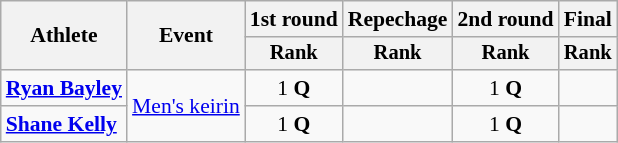<table class=wikitable style="font-size:90%">
<tr>
<th rowspan="2">Athlete</th>
<th rowspan="2">Event</th>
<th>1st round</th>
<th>Repechage</th>
<th>2nd round</th>
<th>Final</th>
</tr>
<tr style="font-size:95%">
<th>Rank</th>
<th>Rank</th>
<th>Rank</th>
<th>Rank</th>
</tr>
<tr align=center>
<td align=left><strong><a href='#'>Ryan Bayley</a></strong></td>
<td align=left rowspan=2><a href='#'>Men's keirin</a></td>
<td>1 <strong>Q</strong></td>
<td></td>
<td>1 <strong>Q</strong></td>
<td></td>
</tr>
<tr align=center>
<td align=left><strong><a href='#'>Shane Kelly</a></strong></td>
<td>1 <strong>Q</strong></td>
<td></td>
<td>1 <strong>Q</strong></td>
<td></td>
</tr>
</table>
